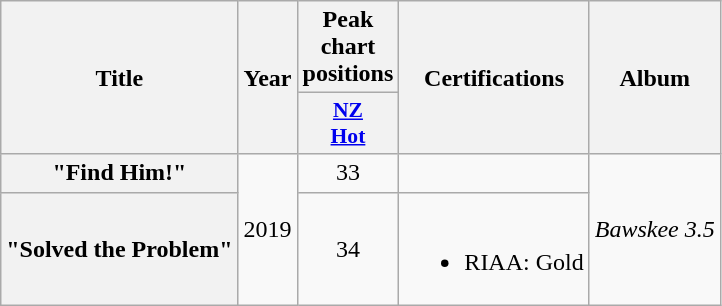<table class="wikitable plainrowheaders" style="text-align:center">
<tr>
<th rowspan="2">Title</th>
<th rowspan="2">Year</th>
<th colspan="1">Peak<br>chart<br>positions</th>
<th rowspan="2">Certifications</th>
<th rowspan="2">Album</th>
</tr>
<tr>
<th scope="col" style="width:2.5em;font-size:90%;"><a href='#'>NZ<br>Hot</a></th>
</tr>
<tr>
<th scope="row">"Find Him!"</th>
<td rowspan="2">2019</td>
<td>33</td>
<td></td>
<td rowspan="2"><em>Bawskee 3.5</em></td>
</tr>
<tr>
<th scope="row">"Solved the Problem"</th>
<td>34</td>
<td><br><ul><li>RIAA: Gold</li></ul></td>
</tr>
</table>
